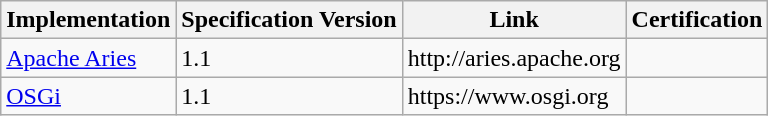<table class="wikitable sortable">
<tr>
<th>Implementation</th>
<th>Specification Version</th>
<th>Link</th>
<th>Certification</th>
</tr>
<tr>
<td><a href='#'>Apache Aries</a></td>
<td>1.1</td>
<td>http://aries.apache.org</td>
<td></td>
</tr>
<tr>
<td><a href='#'>OSGi</a></td>
<td>1.1</td>
<td>https://www.osgi.org</td>
<td></td>
</tr>
</table>
